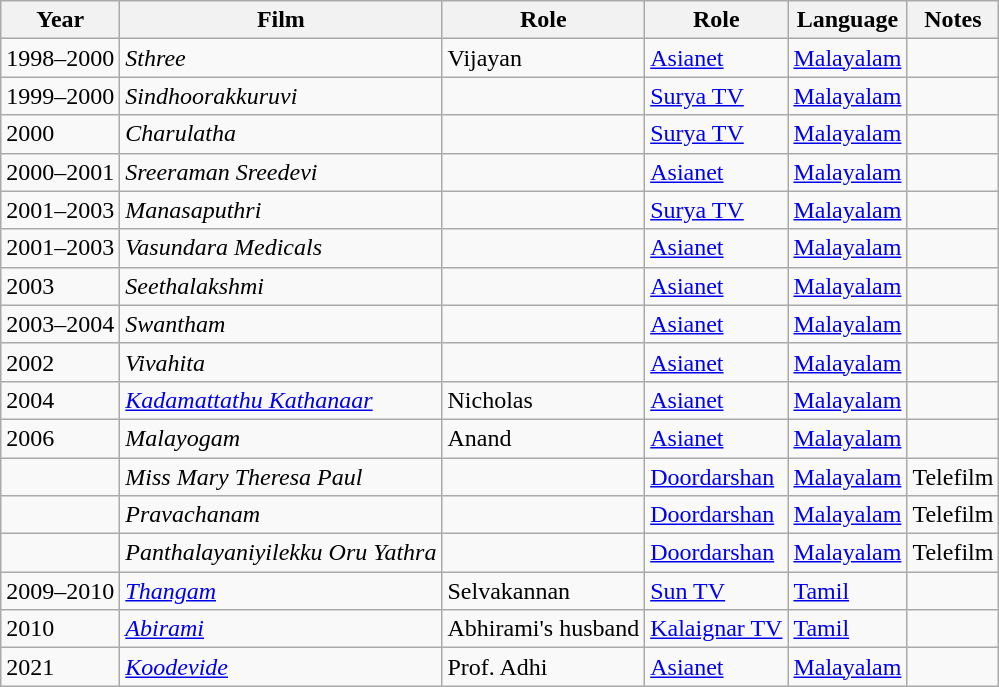<table class="wikitable sortable">
<tr>
<th>Year</th>
<th>Film</th>
<th>Role</th>
<th>Role</th>
<th>Language</th>
<th>Notes</th>
</tr>
<tr>
<td>1998–2000</td>
<td><em>Sthree</em></td>
<td>Vijayan</td>
<td><a href='#'>Asianet</a></td>
<td><a href='#'>Malayalam</a></td>
<td></td>
</tr>
<tr>
<td>1999–2000</td>
<td><em>Sindhoorakkuruvi</em></td>
<td></td>
<td><a href='#'>Surya TV</a></td>
<td><a href='#'>Malayalam</a></td>
<td></td>
</tr>
<tr>
<td>2000</td>
<td><em>Charulatha</em></td>
<td></td>
<td><a href='#'>Surya TV</a></td>
<td><a href='#'>Malayalam</a></td>
<td></td>
</tr>
<tr>
<td>2000–2001</td>
<td><em>Sreeraman Sreedevi</em></td>
<td></td>
<td><a href='#'>Asianet</a></td>
<td><a href='#'>Malayalam</a></td>
<td></td>
</tr>
<tr>
<td>2001–2003</td>
<td><em>Manasaputhri</em></td>
<td></td>
<td><a href='#'>Surya TV</a></td>
<td><a href='#'>Malayalam</a></td>
<td></td>
</tr>
<tr>
<td>2001–2003</td>
<td><em>Vasundara Medicals</em></td>
<td></td>
<td><a href='#'>Asianet</a></td>
<td><a href='#'>Malayalam</a></td>
<td></td>
</tr>
<tr>
<td>2003</td>
<td><em>Seethalakshmi</em></td>
<td></td>
<td><a href='#'>Asianet</a></td>
<td><a href='#'>Malayalam</a></td>
<td></td>
</tr>
<tr>
<td>2003–2004</td>
<td><em>Swantham</em></td>
<td></td>
<td><a href='#'>Asianet</a></td>
<td><a href='#'>Malayalam</a></td>
<td></td>
</tr>
<tr>
<td>2002</td>
<td><em>Vivahita</em></td>
<td></td>
<td><a href='#'>Asianet</a></td>
<td><a href='#'>Malayalam</a></td>
<td></td>
</tr>
<tr>
<td>2004</td>
<td><em><a href='#'>Kadamattathu Kathanaar</a></em></td>
<td>Nicholas</td>
<td><a href='#'>Asianet</a></td>
<td><a href='#'>Malayalam</a></td>
<td></td>
</tr>
<tr>
<td>2006</td>
<td><em>Malayogam</em></td>
<td>Anand</td>
<td><a href='#'>Asianet</a></td>
<td><a href='#'>Malayalam</a></td>
<td></td>
</tr>
<tr>
<td></td>
<td><em>Miss Mary Theresa Paul</em></td>
<td></td>
<td><a href='#'>Doordarshan</a></td>
<td><a href='#'>Malayalam</a></td>
<td>Telefilm</td>
</tr>
<tr>
<td></td>
<td><em>Pravachanam</em></td>
<td></td>
<td><a href='#'>Doordarshan</a></td>
<td><a href='#'>Malayalam</a></td>
<td>Telefilm</td>
</tr>
<tr>
<td></td>
<td><em>Panthalayaniyilekku Oru Yathra</em></td>
<td></td>
<td><a href='#'>Doordarshan</a></td>
<td><a href='#'>Malayalam</a></td>
<td>Telefilm</td>
</tr>
<tr>
<td>2009–2010</td>
<td><em><a href='#'>Thangam</a></em></td>
<td>Selvakannan</td>
<td><a href='#'>Sun TV</a></td>
<td><a href='#'>Tamil</a></td>
<td></td>
</tr>
<tr>
<td>2010</td>
<td><em><a href='#'>Abirami</a></em></td>
<td>Abhirami's husband</td>
<td><a href='#'>Kalaignar TV</a></td>
<td><a href='#'>Tamil</a></td>
<td></td>
</tr>
<tr>
<td>2021</td>
<td><em><a href='#'>Koodevide</a></em></td>
<td>Prof. Adhi</td>
<td><a href='#'>Asianet</a></td>
<td><a href='#'>Malayalam</a></td>
<td></td>
</tr>
</table>
